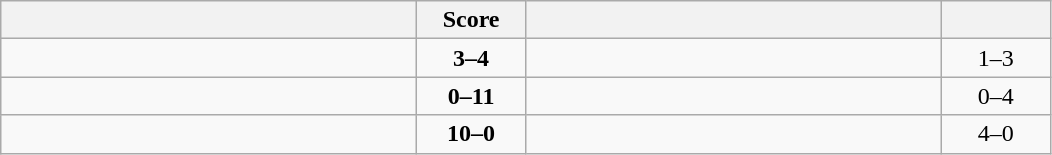<table class="wikitable" style="text-align: center; ">
<tr>
<th align="right" width="270"></th>
<th width="65">Score</th>
<th align="left" width="270"></th>
<th width="65"></th>
</tr>
<tr>
<td align="left"></td>
<td><strong>3–4</strong></td>
<td align="left"><strong></strong></td>
<td>1–3 <strong></strong></td>
</tr>
<tr>
<td align="left"></td>
<td><strong>0–11</strong></td>
<td align="left"><strong></strong></td>
<td>0–4 <strong></strong></td>
</tr>
<tr>
<td align="left"><strong></strong></td>
<td><strong>10–0</strong></td>
<td align="left"></td>
<td>4–0 <strong></strong></td>
</tr>
</table>
